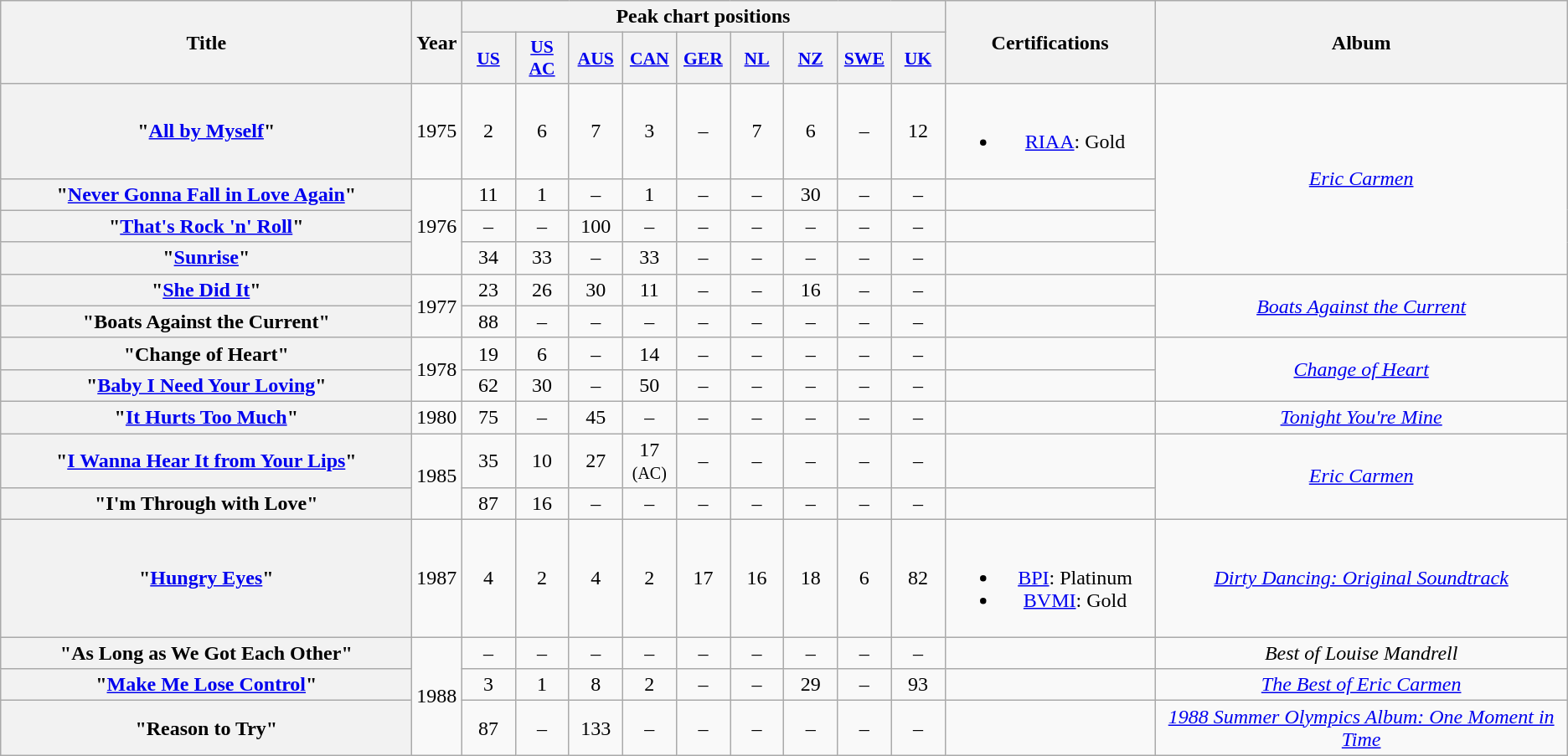<table class="wikitable plainrowheaders" style="text-align:center;">
<tr>
<th rowspan="2" style="width:20em;">Title</th>
<th rowspan="2">Year</th>
<th colspan="9">Peak chart positions</th>
<th rowspan="2" style="width:10em;">Certifications</th>
<th rowspan="2">Album</th>
</tr>
<tr>
<th scope="col" style="width:2.5em;font-size:90%;"><a href='#'>US</a><br></th>
<th scope="col" style="width:2.5em;font-size:90%;"><a href='#'>US AC</a><br></th>
<th scope="col" style="width:2.5em;font-size:90%;"><a href='#'>AUS</a><br></th>
<th scope="col" style="width:2.5em;font-size:90%;"><a href='#'>CAN</a><br></th>
<th scope="col" style="width:2.5em;font-size:90%;"><a href='#'>GER</a><br></th>
<th scope="col" style="width:2.5em;font-size:90%;"><a href='#'>NL</a><br></th>
<th scope="col" style="width:2.5em;font-size:90%;"><a href='#'>NZ</a><br></th>
<th scope="col" style="width:2.5em;font-size:90%;"><a href='#'>SWE</a><br></th>
<th scope="col" style="width:2.5em;font-size:90%;"><a href='#'>UK</a><br></th>
</tr>
<tr>
<th scope="row">"<a href='#'>All by Myself</a>"</th>
<td>1975</td>
<td>2</td>
<td>6</td>
<td>7</td>
<td>3</td>
<td>–</td>
<td>7</td>
<td>6</td>
<td>–</td>
<td>12</td>
<td><br><ul><li><a href='#'>RIAA</a>: Gold</li></ul></td>
<td rowspan="4"><em><a href='#'>Eric Carmen</a></em></td>
</tr>
<tr>
<th scope="row">"<a href='#'>Never Gonna Fall in Love Again</a>"</th>
<td rowspan="3">1976</td>
<td>11</td>
<td>1</td>
<td>–</td>
<td>1</td>
<td>–</td>
<td>–</td>
<td>30</td>
<td>–</td>
<td>–</td>
<td></td>
</tr>
<tr>
<th scope="row">"<a href='#'>That's Rock 'n' Roll</a>"</th>
<td>–</td>
<td>–</td>
<td>100</td>
<td>–</td>
<td>–</td>
<td>–</td>
<td>–</td>
<td>–</td>
<td>–</td>
<td></td>
</tr>
<tr>
<th scope="row">"<a href='#'>Sunrise</a>"</th>
<td>34</td>
<td>33</td>
<td>–</td>
<td>33</td>
<td>–</td>
<td>–</td>
<td>–</td>
<td>–</td>
<td>–</td>
<td></td>
</tr>
<tr>
<th scope="row">"<a href='#'>She Did It</a>"</th>
<td rowspan="2">1977</td>
<td>23</td>
<td>26</td>
<td>30</td>
<td>11</td>
<td>–</td>
<td>–</td>
<td>16</td>
<td>–</td>
<td>–</td>
<td></td>
<td rowspan="2"><em><a href='#'>Boats Against the Current</a></em></td>
</tr>
<tr>
<th scope="row">"Boats Against the Current"</th>
<td>88</td>
<td>–</td>
<td>–</td>
<td>–</td>
<td>–</td>
<td>–</td>
<td>–</td>
<td>–</td>
<td>–</td>
<td></td>
</tr>
<tr>
<th scope="row">"Change of Heart"</th>
<td rowspan="2">1978</td>
<td>19</td>
<td>6</td>
<td>–</td>
<td>14</td>
<td>–</td>
<td>–</td>
<td>–</td>
<td>–</td>
<td>–</td>
<td></td>
<td rowspan="2"><em><a href='#'>Change of Heart</a></em></td>
</tr>
<tr>
<th scope="row">"<a href='#'>Baby I Need Your Loving</a>"</th>
<td>62</td>
<td>30</td>
<td>–</td>
<td>50</td>
<td>–</td>
<td>–</td>
<td>–</td>
<td>–</td>
<td>–</td>
<td></td>
</tr>
<tr>
<th scope="row">"<a href='#'>It Hurts Too Much</a>"</th>
<td>1980</td>
<td>75</td>
<td>–</td>
<td>45</td>
<td>–</td>
<td>–</td>
<td>–</td>
<td>–</td>
<td>–</td>
<td>–</td>
<td></td>
<td><em><a href='#'>Tonight You're Mine</a></em></td>
</tr>
<tr>
<th scope="row">"<a href='#'>I Wanna Hear It from Your Lips</a>"</th>
<td rowspan="2">1985</td>
<td>35</td>
<td>10</td>
<td>27</td>
<td>17<br><small>(AC)</small></td>
<td>–</td>
<td>–</td>
<td>–</td>
<td>–</td>
<td>–</td>
<td></td>
<td rowspan="2"><em><a href='#'>Eric Carmen</a></em></td>
</tr>
<tr>
<th scope="row">"I'm Through with Love"</th>
<td>87</td>
<td>16</td>
<td>–</td>
<td>–</td>
<td>–</td>
<td>–</td>
<td>–</td>
<td>–</td>
<td>–</td>
<td></td>
</tr>
<tr>
<th scope="row">"<a href='#'>Hungry Eyes</a>"</th>
<td>1987</td>
<td>4</td>
<td>2</td>
<td>4</td>
<td>2</td>
<td>17</td>
<td>16</td>
<td>18</td>
<td>6</td>
<td>82</td>
<td><br><ul><li><a href='#'>BPI</a>: Platinum</li><li><a href='#'>BVMI</a>: Gold</li></ul></td>
<td><em><a href='#'>Dirty Dancing: Original Soundtrack</a></em></td>
</tr>
<tr>
<th scope="row">"As Long as We Got Each Other" </th>
<td rowspan="3">1988</td>
<td>–</td>
<td>–</td>
<td>–</td>
<td>–</td>
<td>–</td>
<td>–</td>
<td>–</td>
<td>–</td>
<td>–</td>
<td></td>
<td><em>Best of Louise Mandrell</em></td>
</tr>
<tr>
<th scope="row">"<a href='#'>Make Me Lose Control</a>"</th>
<td>3</td>
<td>1</td>
<td>8</td>
<td>2</td>
<td>–</td>
<td>–</td>
<td>29</td>
<td>–</td>
<td>93</td>
<td></td>
<td><em><a href='#'>The Best of Eric Carmen</a></em></td>
</tr>
<tr>
<th scope="row">"Reason to Try"</th>
<td>87</td>
<td>–</td>
<td>133</td>
<td>–</td>
<td>–</td>
<td>–</td>
<td>–</td>
<td>–</td>
<td>–</td>
<td></td>
<td><em><a href='#'>1988 Summer Olympics Album: One Moment in Time</a></em></td>
</tr>
</table>
